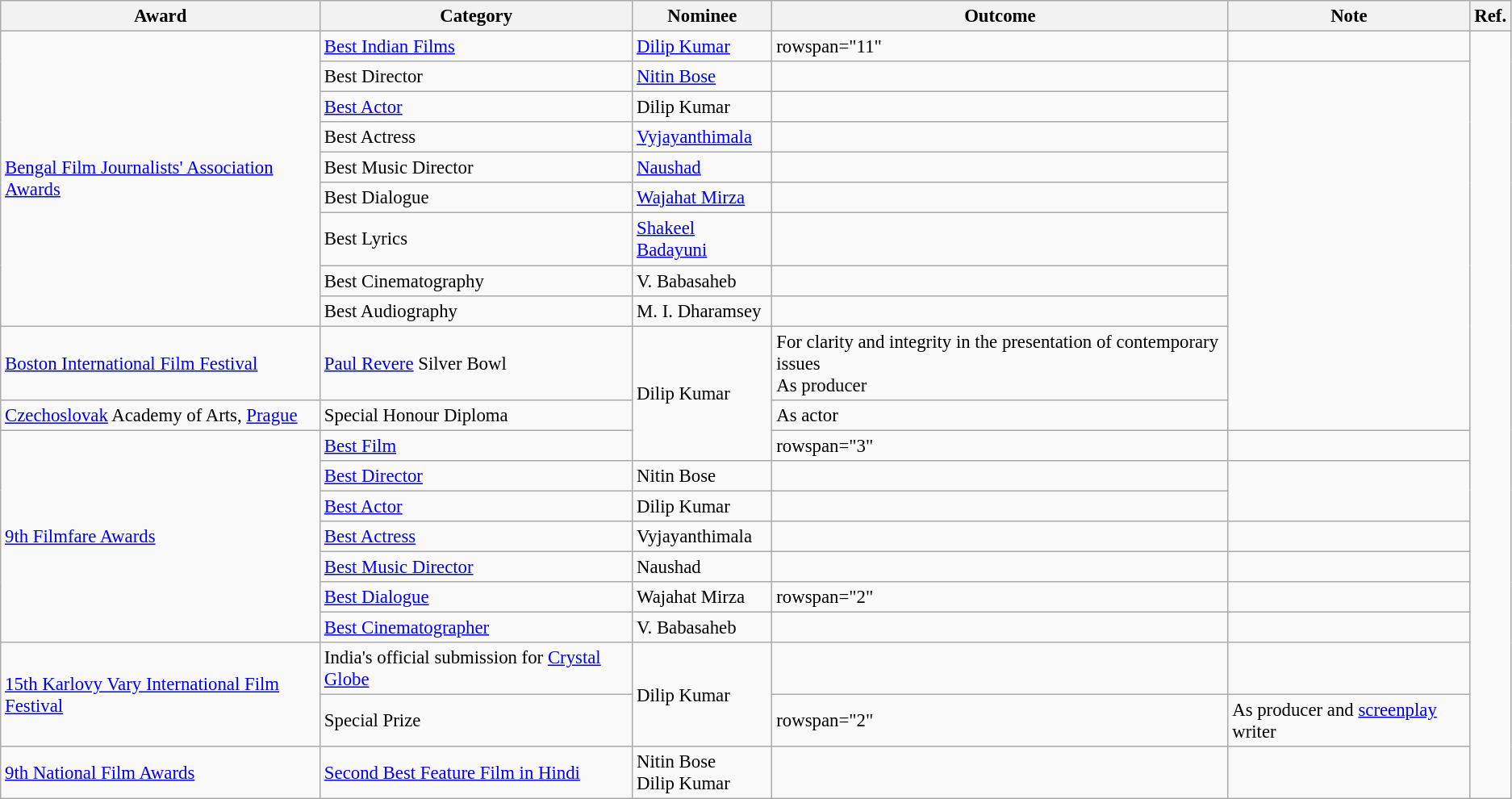<table class="wikitable" style="font-size:95%;">
<tr>
<th>Award</th>
<th>Category</th>
<th>Nominee</th>
<th>Outcome</th>
<th>Note</th>
<th>Ref.</th>
</tr>
<tr>
<td rowspan="9"><a href='#'>Bengal Film Journalists' Association Awards</a></td>
<td><a href='#'>Best Indian Films</a></td>
<td><a href='#'>Dilip Kumar</a></td>
<td>rowspan="11" </td>
<td></td>
<td rowspan="21"><br><br><br><br><br><br></td>
</tr>
<tr>
<td>Best Director</td>
<td><a href='#'>Nitin Bose</a></td>
<td></td>
</tr>
<tr>
<td><a href='#'>Best Actor</a></td>
<td>Dilip Kumar</td>
<td></td>
</tr>
<tr>
<td>Best Actress</td>
<td><a href='#'>Vyjayanthimala</a></td>
<td></td>
</tr>
<tr>
<td>Best Music Director</td>
<td><a href='#'>Naushad</a></td>
<td></td>
</tr>
<tr>
<td>Best Dialogue</td>
<td><a href='#'>Wajahat Mirza</a></td>
<td></td>
</tr>
<tr>
<td>Best Lyrics</td>
<td><a href='#'>Shakeel Badayuni</a></td>
<td></td>
</tr>
<tr>
<td>Best Cinematography</td>
<td>V. Babasaheb</td>
<td></td>
</tr>
<tr>
<td>Best Audiography</td>
<td>M. I. Dharamsey</td>
<td></td>
</tr>
<tr>
<td><a href='#'>Boston International Film Festival</a></td>
<td><a href='#'>Paul Revere</a> Silver Bowl</td>
<td rowspan="3">Dilip Kumar</td>
<td>For clarity and integrity in the presentation of contemporary issues<br>As producer</td>
</tr>
<tr>
<td><a href='#'>Czechoslovak</a> Academy of Arts, <a href='#'>Prague</a></td>
<td>Special Honour Diploma</td>
<td>As actor</td>
</tr>
<tr>
<td rowspan="7"><a href='#'>9th Filmfare Awards</a></td>
<td><a href='#'>Best Film</a></td>
<td>rowspan="3" </td>
<td></td>
</tr>
<tr>
<td><a href='#'>Best Director</a></td>
<td>Nitin Bose</td>
<td></td>
</tr>
<tr>
<td><a href='#'>Best Actor</a></td>
<td>Dilip Kumar</td>
<td></td>
</tr>
<tr>
<td><a href='#'>Best Actress</a></td>
<td>Vyjayanthimala</td>
<td></td>
<td></td>
</tr>
<tr>
<td><a href='#'>Best Music Director</a></td>
<td>Naushad</td>
<td></td>
<td></td>
</tr>
<tr>
<td><a href='#'>Best Dialogue</a></td>
<td>Wajahat Mirza</td>
<td>rowspan="2" </td>
<td></td>
</tr>
<tr>
<td><a href='#'>Best Cinematographer</a></td>
<td>V. Babasaheb</td>
<td></td>
</tr>
<tr>
<td rowspan="2"><a href='#'>15th Karlovy Vary International Film Festival</a></td>
<td>India's official submission for <a href='#'>Crystal Globe</a></td>
<td rowspan="2">Dilip Kumar</td>
<td></td>
<td></td>
</tr>
<tr>
<td>Special Prize</td>
<td>rowspan="2" </td>
<td>As producer and <a href='#'>screenplay</a> writer</td>
</tr>
<tr>
<td><a href='#'>9th National Film Awards</a></td>
<td><a href='#'>Second Best Feature Film in Hindi</a></td>
<td>Nitin Bose<br>Dilip Kumar</td>
<td></td>
</tr>
</table>
